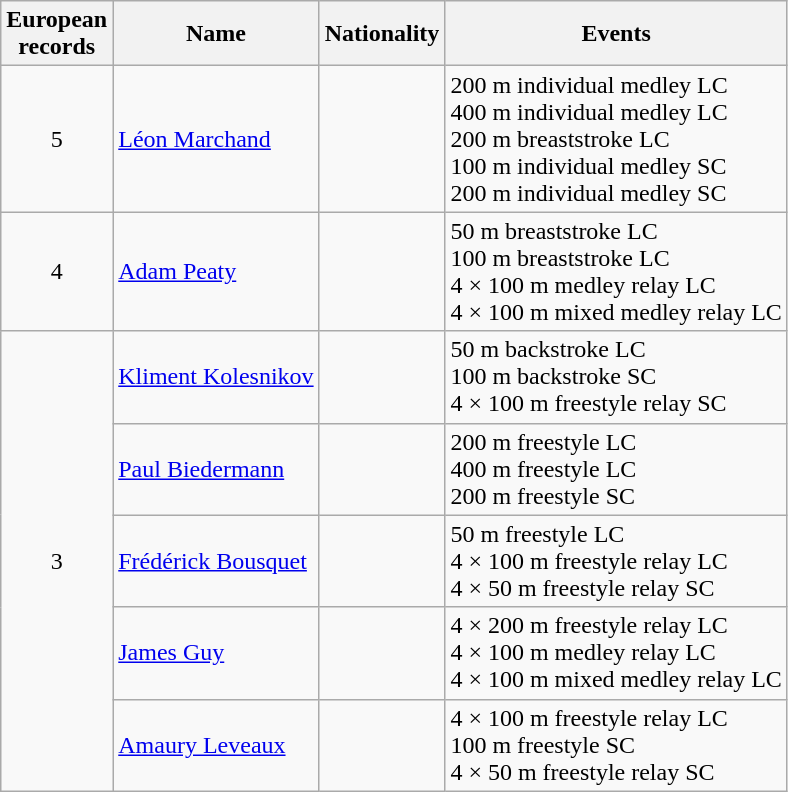<table class=wikitable>
<tr>
<th>European <br> records</th>
<th>Name</th>
<th>Nationality</th>
<th>Events</th>
</tr>
<tr>
<td align=center>5</td>
<td><a href='#'>Léon Marchand</a></td>
<td></td>
<td>200 m individual medley LC<br>400 m individual medley LC<br>200 m breaststroke LC<br>100 m individual medley SC<br>200 m individual medley SC</td>
</tr>
<tr>
<td align=center>4</td>
<td><a href='#'>Adam Peaty</a></td>
<td></td>
<td>50 m breaststroke LC<br>100 m breaststroke LC<br>4 × 100 m medley relay LC<br>4 × 100 m mixed medley relay LC</td>
</tr>
<tr>
<td rowspan=6 align=center>3</td>
<td><a href='#'>Kliment Kolesnikov</a></td>
<td></td>
<td>50 m backstroke LC<br>100 m backstroke SC<br>4 × 100 m freestyle relay SC</td>
</tr>
<tr>
<td><a href='#'>Paul Biedermann</a></td>
<td></td>
<td>200 m freestyle LC<br>400 m freestyle LC<br>200 m freestyle SC</td>
</tr>
<tr>
<td><a href='#'>Frédérick Bousquet</a></td>
<td></td>
<td>50 m freestyle LC<br>4 × 100 m freestyle relay LC<br>4 × 50 m freestyle relay SC</td>
</tr>
<tr>
<td><a href='#'>James Guy</a></td>
<td></td>
<td>4 × 200 m freestyle relay LC<br>4 × 100 m medley relay LC<br>4 × 100 m mixed medley relay LC</td>
</tr>
<tr>
<td><a href='#'>Amaury Leveaux</a></td>
<td></td>
<td>4 × 100 m freestyle relay LC<br>100 m freestyle SC<br>4 × 50 m freestyle relay SC</td>
</tr>
</table>
